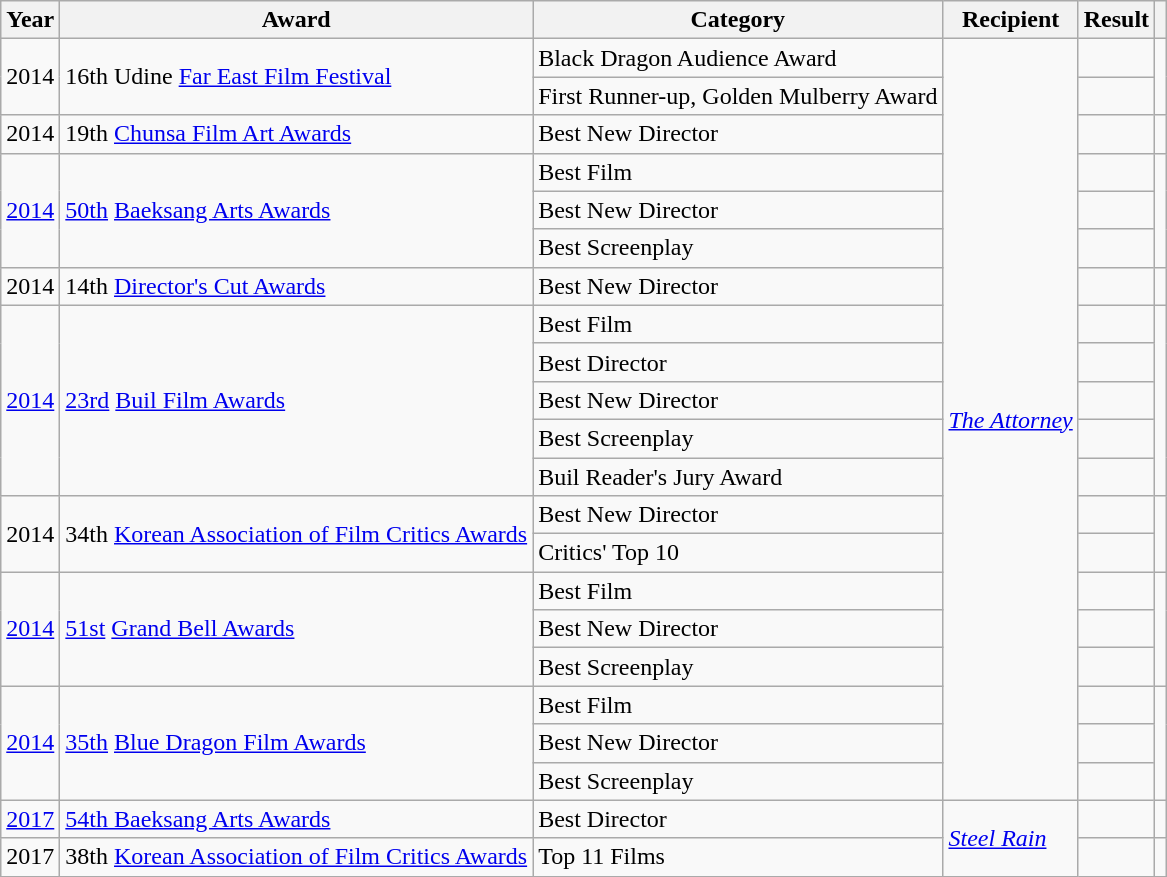<table class="wikitable sortable">
<tr>
<th>Year</th>
<th>Award</th>
<th>Category</th>
<th>Recipient</th>
<th>Result</th>
<th></th>
</tr>
<tr>
<td rowspan="2">2014</td>
<td rowspan="2">16th Udine <a href='#'>Far East Film Festival</a></td>
<td>Black Dragon Audience Award</td>
<td rowspan="20"><em><a href='#'>The Attorney</a></em></td>
<td></td>
<td rowspan="2"></td>
</tr>
<tr>
<td>First Runner-up, Golden Mulberry Award</td>
<td></td>
</tr>
<tr>
<td>2014</td>
<td>19th <a href='#'>Chunsa Film Art Awards</a></td>
<td>Best New Director</td>
<td></td>
<td></td>
</tr>
<tr>
<td rowspan="3"><a href='#'>2014</a></td>
<td rowspan="3"><a href='#'>50th</a> <a href='#'>Baeksang Arts Awards</a></td>
<td>Best Film</td>
<td></td>
<td rowspan="3"></td>
</tr>
<tr>
<td>Best New Director</td>
<td></td>
</tr>
<tr>
<td>Best Screenplay</td>
<td></td>
</tr>
<tr>
<td>2014</td>
<td>14th <a href='#'>Director's Cut Awards</a></td>
<td>Best New Director</td>
<td></td>
<td></td>
</tr>
<tr>
<td rowspan="5"><a href='#'>2014</a></td>
<td rowspan="5"><a href='#'>23rd</a> <a href='#'>Buil Film Awards</a></td>
<td>Best Film</td>
<td></td>
<td rowspan="5"></td>
</tr>
<tr>
<td>Best Director</td>
<td></td>
</tr>
<tr>
<td>Best New Director</td>
<td></td>
</tr>
<tr>
<td>Best Screenplay</td>
<td></td>
</tr>
<tr>
<td>Buil Reader's Jury Award</td>
<td></td>
</tr>
<tr>
<td rowspan="2">2014</td>
<td rowspan="2">34th <a href='#'>Korean Association of Film Critics Awards</a></td>
<td>Best New Director</td>
<td></td>
<td rowspan="2"></td>
</tr>
<tr>
<td>Critics' Top 10</td>
<td></td>
</tr>
<tr>
<td rowspan="3"><a href='#'>2014</a></td>
<td rowspan="3"><a href='#'>51st</a> <a href='#'>Grand Bell Awards</a></td>
<td>Best Film</td>
<td></td>
<td rowspan="3"></td>
</tr>
<tr>
<td>Best New Director</td>
<td></td>
</tr>
<tr>
<td>Best Screenplay</td>
<td></td>
</tr>
<tr>
<td rowspan="3"><a href='#'>2014</a></td>
<td rowspan="3"><a href='#'>35th</a> <a href='#'>Blue Dragon Film Awards</a></td>
<td>Best Film</td>
<td></td>
<td rowspan="3"></td>
</tr>
<tr>
<td>Best New Director</td>
<td></td>
</tr>
<tr>
<td>Best Screenplay</td>
<td></td>
</tr>
<tr>
<td><a href='#'>2017</a></td>
<td><a href='#'>54th Baeksang Arts Awards</a></td>
<td>Best Director</td>
<td rowspan="2"><em><a href='#'>Steel Rain</a></em></td>
<td></td>
<td></td>
</tr>
<tr>
<td>2017</td>
<td rowspan="1">38th <a href='#'>Korean Association of Film Critics Awards</a></td>
<td>Top 11 Films</td>
<td></td>
<td rowspan="1"></td>
</tr>
</table>
